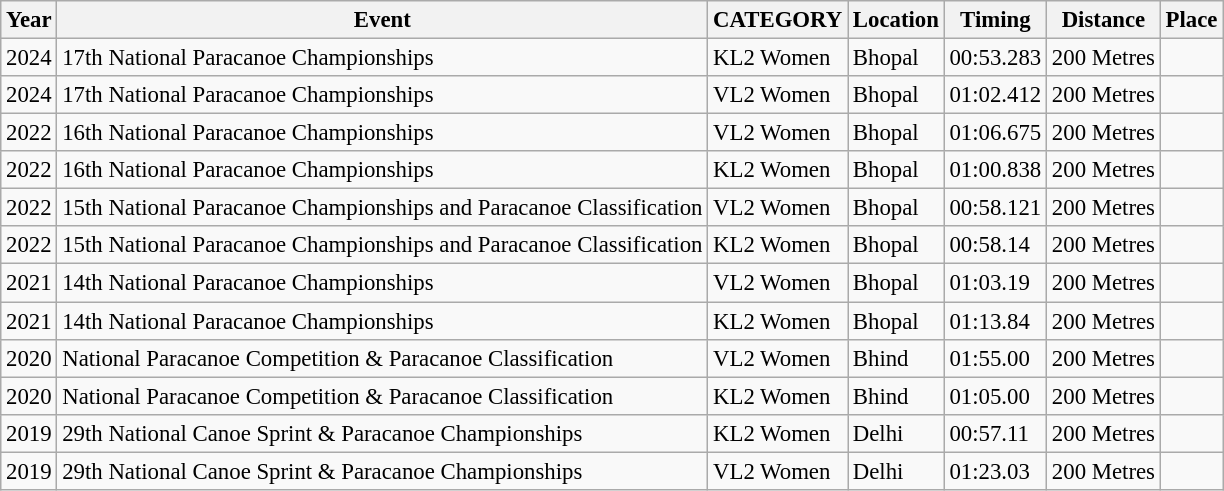<table class="wikitable sortable" style="font-size: 95%;">
<tr>
<th>Year</th>
<th>Event</th>
<th>CATEGORY</th>
<th>Location</th>
<th>Timing</th>
<th>Distance</th>
<th>Place</th>
</tr>
<tr>
<td>2024</td>
<td>17th National Paracanoe Championships</td>
<td>KL2 Women</td>
<td>Bhopal</td>
<td>00:53.283</td>
<td>200 Metres</td>
<td></td>
</tr>
<tr>
<td>2024</td>
<td>17th National Paracanoe Championships</td>
<td>VL2 Women</td>
<td>Bhopal</td>
<td>01:02.412</td>
<td>200 Metres</td>
<td></td>
</tr>
<tr>
<td>2022</td>
<td>16th National Paracanoe Championships</td>
<td>VL2 Women</td>
<td>Bhopal</td>
<td>01:06.675</td>
<td>200 Metres</td>
<td></td>
</tr>
<tr>
<td>2022</td>
<td>16th National Paracanoe Championships</td>
<td>KL2 Women</td>
<td>Bhopal</td>
<td>01:00.838</td>
<td>200 Metres</td>
<td></td>
</tr>
<tr>
<td>2022</td>
<td>15th National Paracanoe Championships and Paracanoe Classification</td>
<td>VL2 Women</td>
<td>Bhopal</td>
<td>00:58.121</td>
<td>200 Metres</td>
<td></td>
</tr>
<tr>
<td>2022</td>
<td>15th National Paracanoe Championships and Paracanoe Classification</td>
<td>KL2 Women</td>
<td>Bhopal</td>
<td>00:58.14</td>
<td>200 Metres</td>
<td></td>
</tr>
<tr>
<td>2021</td>
<td>14th National Paracanoe Championships</td>
<td>VL2 Women</td>
<td>Bhopal</td>
<td>01:03.19</td>
<td>200 Metres</td>
<td></td>
</tr>
<tr>
<td>2021</td>
<td>14th National Paracanoe Championships</td>
<td>KL2 Women</td>
<td>Bhopal</td>
<td>01:13.84</td>
<td>200 Metres</td>
<td></td>
</tr>
<tr>
<td>2020</td>
<td>National Paracanoe Competition & Paracanoe Classification</td>
<td>VL2 Women</td>
<td>Bhind</td>
<td>01:55.00</td>
<td>200 Metres</td>
<td></td>
</tr>
<tr>
<td>2020</td>
<td>National Paracanoe Competition & Paracanoe Classification</td>
<td>KL2 Women</td>
<td>Bhind</td>
<td>01:05.00</td>
<td>200 Metres</td>
<td></td>
</tr>
<tr>
<td>2019</td>
<td>29th National Canoe Sprint & Paracanoe Championships</td>
<td>KL2 Women</td>
<td>Delhi</td>
<td>00:57.11</td>
<td>200 Metres</td>
<td></td>
</tr>
<tr>
<td>2019</td>
<td>29th National Canoe Sprint & Paracanoe Championships</td>
<td>VL2 Women</td>
<td>Delhi</td>
<td>01:23.03</td>
<td>200 Metres</td>
<td></td>
</tr>
</table>
